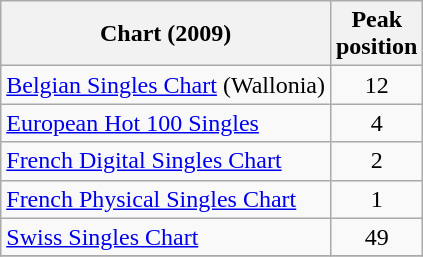<table class="wikitable sortable">
<tr>
<th>Chart (2009)</th>
<th>Peak<br>position</th>
</tr>
<tr>
<td><a href='#'>Belgian Singles Chart</a> (Wallonia)</td>
<td align="center">12</td>
</tr>
<tr>
<td><a href='#'>European Hot 100 Singles</a></td>
<td align="center">4</td>
</tr>
<tr>
<td><a href='#'>French Digital Singles Chart</a></td>
<td align="center">2</td>
</tr>
<tr>
<td><a href='#'>French Physical Singles Chart</a></td>
<td align="center">1</td>
</tr>
<tr>
<td><a href='#'>Swiss Singles Chart</a></td>
<td align="center">49</td>
</tr>
<tr>
</tr>
</table>
